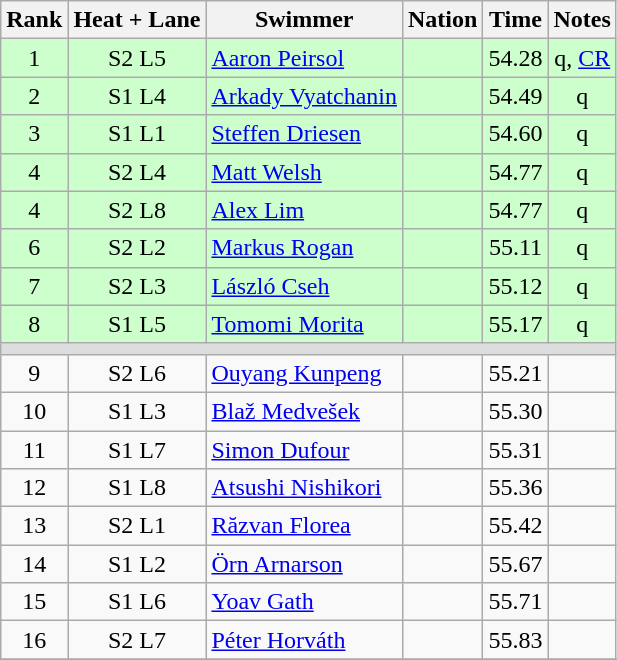<table class="wikitable sortable" style="text-align:center">
<tr>
<th>Rank</th>
<th>Heat + Lane</th>
<th>Swimmer</th>
<th>Nation</th>
<th>Time</th>
<th>Notes</th>
</tr>
<tr bgcolor=ccffcc>
<td>1</td>
<td>S2 L5</td>
<td align=left><a href='#'>Aaron Peirsol</a></td>
<td align=left></td>
<td>54.28</td>
<td>q, <a href='#'>CR</a></td>
</tr>
<tr bgcolor=ccffcc>
<td>2</td>
<td>S1 L4</td>
<td align=left><a href='#'>Arkady Vyatchanin</a></td>
<td align=left></td>
<td>54.49</td>
<td>q</td>
</tr>
<tr bgcolor=ccffcc>
<td>3</td>
<td>S1 L1</td>
<td align=left><a href='#'>Steffen Driesen</a></td>
<td align=left></td>
<td>54.60</td>
<td>q</td>
</tr>
<tr bgcolor=ccffcc>
<td>4</td>
<td>S2 L4</td>
<td align=left><a href='#'>Matt Welsh</a></td>
<td align=left></td>
<td>54.77</td>
<td>q</td>
</tr>
<tr bgcolor=ccffcc>
<td>4</td>
<td>S2 L8</td>
<td align=left><a href='#'>Alex Lim</a></td>
<td align=left></td>
<td>54.77</td>
<td>q</td>
</tr>
<tr bgcolor=ccffcc>
<td>6</td>
<td>S2 L2</td>
<td align=left><a href='#'>Markus Rogan</a></td>
<td align=left></td>
<td>55.11</td>
<td>q</td>
</tr>
<tr bgcolor=ccffcc>
<td>7</td>
<td>S2 L3</td>
<td align=left><a href='#'>László Cseh</a></td>
<td align=left></td>
<td>55.12</td>
<td>q</td>
</tr>
<tr bgcolor=ccffcc>
<td>8</td>
<td>S1 L5</td>
<td align=left><a href='#'>Tomomi Morita</a></td>
<td align=left></td>
<td>55.17</td>
<td>q</td>
</tr>
<tr bgcolor=#DDDDDD>
<td colspan=6></td>
</tr>
<tr>
<td>9</td>
<td>S2 L6</td>
<td align=left><a href='#'>Ouyang Kunpeng</a></td>
<td align=left></td>
<td>55.21</td>
<td></td>
</tr>
<tr>
<td>10</td>
<td>S1 L3</td>
<td align=left><a href='#'>Blaž Medvešek</a></td>
<td align=left></td>
<td>55.30</td>
<td></td>
</tr>
<tr>
<td>11</td>
<td>S1 L7</td>
<td align=left><a href='#'>Simon Dufour</a></td>
<td align=left></td>
<td>55.31</td>
<td></td>
</tr>
<tr>
<td>12</td>
<td>S1 L8</td>
<td align=left><a href='#'>Atsushi Nishikori</a></td>
<td align=left></td>
<td>55.36</td>
<td></td>
</tr>
<tr>
<td>13</td>
<td>S2 L1</td>
<td align=left><a href='#'>Răzvan Florea</a></td>
<td align=left></td>
<td>55.42</td>
<td></td>
</tr>
<tr>
<td>14</td>
<td>S1 L2</td>
<td align=left><a href='#'>Örn Arnarson</a></td>
<td align=left></td>
<td>55.67</td>
<td></td>
</tr>
<tr>
<td>15</td>
<td>S1 L6</td>
<td align=left><a href='#'>Yoav Gath</a></td>
<td align=left></td>
<td>55.71</td>
<td></td>
</tr>
<tr>
<td>16</td>
<td>S2 L7</td>
<td align=left><a href='#'>Péter Horváth</a></td>
<td align=left></td>
<td>55.83</td>
<td></td>
</tr>
<tr>
</tr>
</table>
